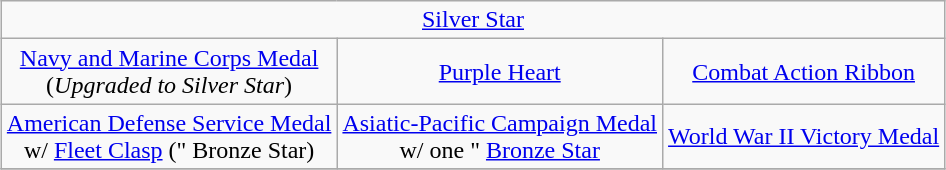<table class="wikitable" style="margin:1em auto; text-align:center;">
<tr>
<td colspan="3"><a href='#'>Silver Star</a></td>
</tr>
<tr>
<td><a href='#'>Navy and Marine Corps Medal</a><br>(<em>Upgraded to Silver Star</em>)</td>
<td><a href='#'>Purple Heart</a></td>
<td><a href='#'>Combat Action Ribbon</a></td>
</tr>
<tr>
<td><a href='#'>American Defense Service Medal</a><br>w/ <a href='#'>Fleet Clasp</a> (" Bronze Star)</td>
<td><a href='#'>Asiatic-Pacific Campaign Medal</a><br>w/ one " <a href='#'>Bronze Star</a></td>
<td><a href='#'>World War II Victory Medal</a></td>
</tr>
<tr>
</tr>
</table>
